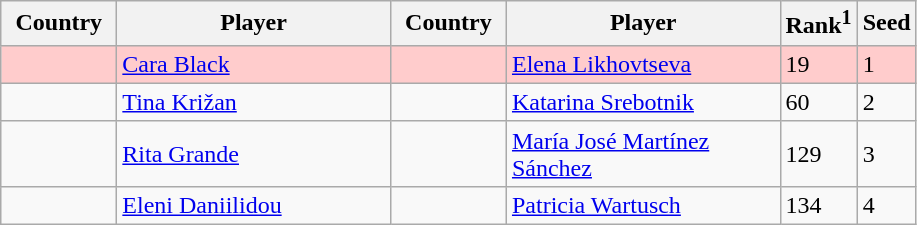<table class="sortable wikitable">
<tr>
<th width="70">Country</th>
<th width="175">Player</th>
<th width="70">Country</th>
<th width="175">Player</th>
<th>Rank<sup>1</sup></th>
<th>Seed</th>
</tr>
<tr style="background:#fcc;">
<td></td>
<td><a href='#'>Cara Black</a></td>
<td></td>
<td><a href='#'>Elena Likhovtseva</a></td>
<td>19</td>
<td>1</td>
</tr>
<tr>
<td></td>
<td><a href='#'>Tina Križan</a></td>
<td></td>
<td><a href='#'>Katarina Srebotnik</a></td>
<td>60</td>
<td>2</td>
</tr>
<tr>
<td></td>
<td><a href='#'>Rita Grande</a></td>
<td></td>
<td><a href='#'>María José Martínez Sánchez</a></td>
<td>129</td>
<td>3</td>
</tr>
<tr>
<td></td>
<td><a href='#'>Eleni Daniilidou</a></td>
<td></td>
<td><a href='#'>Patricia Wartusch</a></td>
<td>134</td>
<td>4</td>
</tr>
</table>
